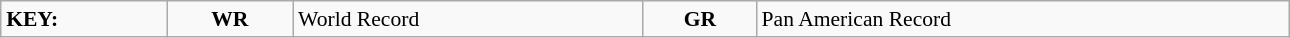<table class="wikitable" style="margin:0.5em auto; font-size:90%;position:relative;" width=68%>
<tr>
<td><strong>KEY:</strong></td>
<td align=center><strong>WR</strong></td>
<td>World Record</td>
<td align=center><strong>GR</strong></td>
<td>Pan American Record</td>
</tr>
</table>
